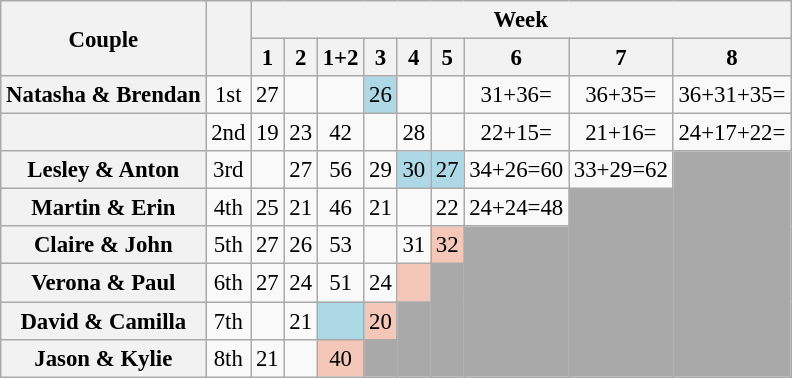<table class="wikitable sortable" style="text-align:center; font-size:95%">
<tr>
<th scope="col" rowspan="2">Couple</th>
<th scope="col" rowspan="2"></th>
<th colspan="9">Week</th>
</tr>
<tr>
<th scope="col">1</th>
<th scope="col">2</th>
<th scope="col">1+2</th>
<th scope="col">3</th>
<th scope="col">4</th>
<th scope="col">5</th>
<th scope="col">6</th>
<th scope="col">7</th>
<th scope="col">8</th>
</tr>
<tr>
<th scope="row">Natasha & Brendan</th>
<td>1st</td>
<td>27</td>
<td></td>
<td></td>
<td bgcolor="lightblue">26</td>
<td></td>
<td></td>
<td>31+36=</td>
<td>36+35=</td>
<td>36+31+35=</td>
</tr>
<tr>
<th scope="row"></th>
<td>2nd</td>
<td>19</td>
<td>23</td>
<td>42</td>
<td></td>
<td>28</td>
<td></td>
<td>22+15=</td>
<td>21+16=</td>
<td>24+17+22=</td>
</tr>
<tr>
<th scope="row">Lesley & Anton</th>
<td>3rd</td>
<td></td>
<td>27</td>
<td>56</td>
<td>29</td>
<td bgcolor="lightblue">30</td>
<td bgcolor="lightblue">27</td>
<td>34+26=60</td>
<td>33+29=62</td>
<td colspan="1" rowspan="6" bgcolor="darkgray"></td>
</tr>
<tr>
<th scope="row">Martin & Erin</th>
<td>4th</td>
<td>25</td>
<td>21</td>
<td>46</td>
<td>21</td>
<td></td>
<td>22</td>
<td>24+24=48</td>
<td rowspan="5" bgcolor="darkgray"></td>
</tr>
<tr>
<th scope="row">Claire & John</th>
<td>5th</td>
<td>27</td>
<td>26</td>
<td>53</td>
<td></td>
<td>31</td>
<td bgcolor="#f4c7b8">32</td>
<td rowspan="4" bgcolor="darkgray"></td>
</tr>
<tr>
<th scope="row">Verona & Paul</th>
<td>6th</td>
<td>27</td>
<td>24</td>
<td>51</td>
<td>24</td>
<td bgcolor="#f4c7b8"></td>
<td rowspan="3" bgcolor="darkgray"></td>
</tr>
<tr>
<th scope="row">David & Camilla</th>
<td>7th</td>
<td></td>
<td>21</td>
<td bgcolor="lightblue"></td>
<td bgcolor="#f4c7b8">20</td>
<td rowspan="2" bgcolor="darkgray"></td>
</tr>
<tr>
<th scope="row">Jason & Kylie</th>
<td>8th</td>
<td>21</td>
<td></td>
<td bgcolor="#f4c7b8">40</td>
<td bgcolor="darkgray"></td>
</tr>
</table>
